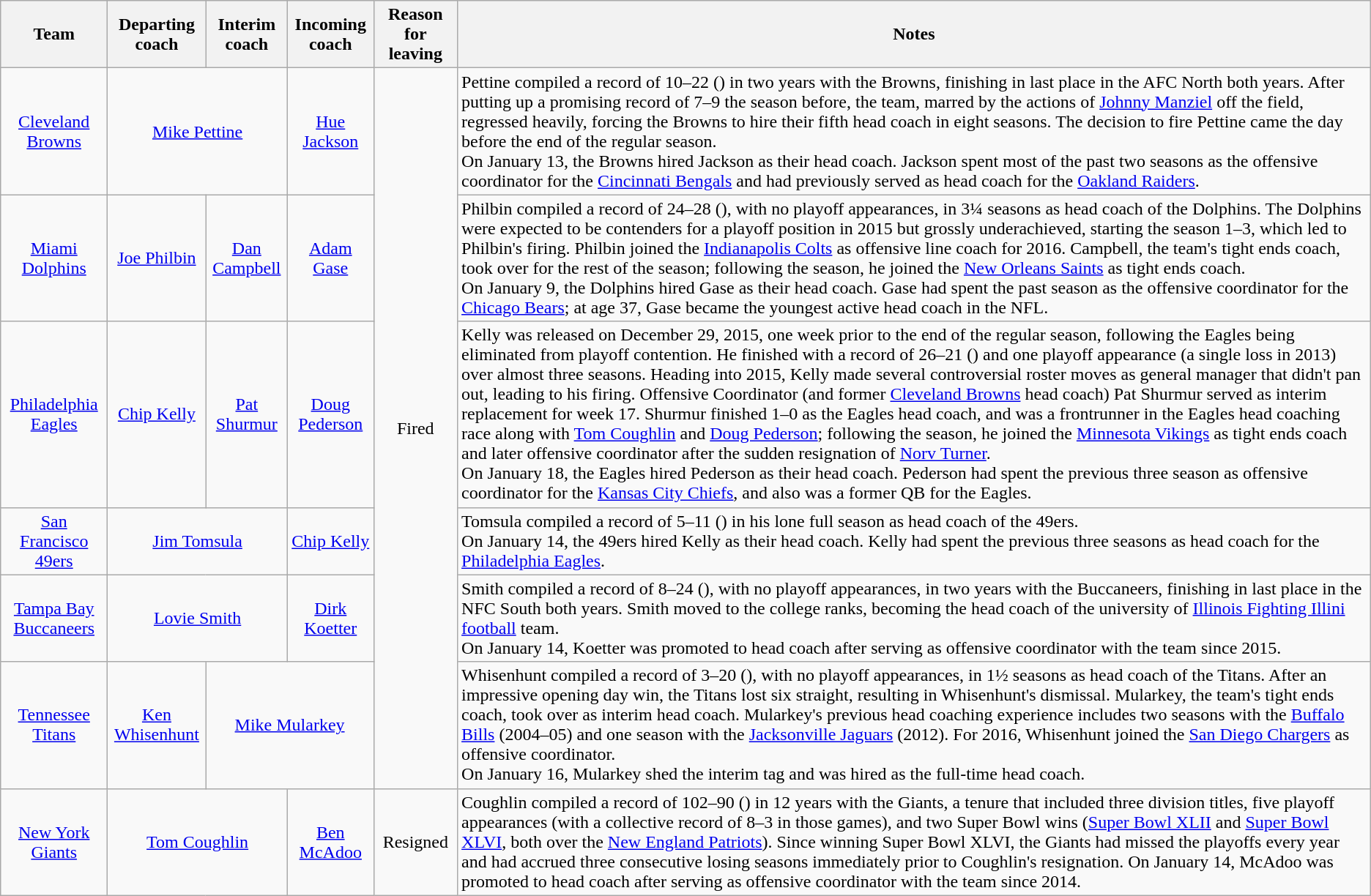<table class="wikitable sortable">
<tr>
<th>Team</th>
<th>Departing coach</th>
<th>Interim coach</th>
<th>Incoming coach</th>
<th class="unsortbale">Reason for leaving</th>
<th>Notes</th>
</tr>
<tr>
<td style="text-align:center;"><a href='#'>Cleveland Browns</a></td>
<td colspan="2" style="text-align:center;"><a href='#'>Mike Pettine</a></td>
<td style="text-align:center;"><a href='#'>Hue Jackson</a></td>
<td rowspan="6" style="text-align:center;">Fired</td>
<td>Pettine compiled a record of 10–22 () in two years with the Browns, finishing in last place in the AFC North both years. After putting up a promising record of 7–9 the season before, the team, marred by the actions of <a href='#'>Johnny Manziel</a> off the field, regressed heavily, forcing the Browns to hire their fifth head coach in eight seasons. The decision to fire Pettine came the day before the end of the regular season.<br>On January 13, the Browns hired Jackson as their head coach. Jackson spent most of the past two seasons as the offensive coordinator for the <a href='#'>Cincinnati Bengals</a> and had previously served as head coach for the <a href='#'>Oakland Raiders</a>.</td>
</tr>
<tr>
<td style="text-align:center;"><a href='#'>Miami Dolphins</a></td>
<td style="text-align:center;"><a href='#'>Joe Philbin</a></td>
<td style="text-align:center;"><a href='#'>Dan Campbell</a></td>
<td style="text-align:center;"><a href='#'>Adam Gase</a></td>
<td>Philbin compiled a record of 24–28 (), with no playoff appearances, in 3¼ seasons as head coach of the Dolphins. The Dolphins were expected to be contenders for a playoff position in 2015 but grossly underachieved, starting the season 1–3, which led to Philbin's firing. Philbin joined the <a href='#'>Indianapolis Colts</a> as offensive line coach for 2016. Campbell, the team's tight ends coach, took over for the rest of the season; following the season, he joined the <a href='#'>New Orleans Saints</a> as tight ends coach.<br>On January 9, the Dolphins hired Gase as their head coach. Gase had spent the past season as the offensive coordinator for the <a href='#'>Chicago Bears</a>; at age 37, Gase became the youngest active head coach in the NFL.</td>
</tr>
<tr>
<td style="text-align:center;"><a href='#'>Philadelphia Eagles</a></td>
<td style="text-align:center;"><a href='#'>Chip Kelly</a></td>
<td style="text-align:center;"><a href='#'>Pat Shurmur</a></td>
<td style="text-align:center;"><a href='#'>Doug Pederson</a></td>
<td>Kelly was released on December 29, 2015, one week prior to the end of the regular season, following the Eagles being eliminated from playoff contention. He finished with a record of 26–21 () and one playoff appearance (a single loss in 2013) over almost three seasons. Heading into 2015, Kelly made several controversial roster moves as general manager that didn't pan out, leading to his firing. Offensive Coordinator (and former <a href='#'>Cleveland Browns</a> head coach) Pat Shurmur served as interim replacement for week 17. Shurmur finished 1–0 as the Eagles head coach, and was a frontrunner in the Eagles head coaching race along with <a href='#'>Tom Coughlin</a> and <a href='#'>Doug Pederson</a>; following the season, he joined the <a href='#'>Minnesota Vikings</a> as tight ends coach and later offensive coordinator after the sudden resignation of <a href='#'>Norv Turner</a>.<br>On January 18, the Eagles hired Pederson as their head coach. Pederson had spent the previous three season as offensive coordinator for the <a href='#'>Kansas City Chiefs</a>, and also was a former QB for the Eagles.</td>
</tr>
<tr>
<td style="text-align:center;"><a href='#'>San Francisco 49ers</a></td>
<td colspan="2" style="text-align:center;"><a href='#'>Jim Tomsula</a></td>
<td style="text-align:center;"><a href='#'>Chip Kelly</a></td>
<td>Tomsula compiled a record of 5–11 () in his lone full season as head coach of the 49ers.<br>On January 14, the 49ers hired Kelly as their head coach. Kelly had spent the previous three seasons as head coach for the <a href='#'>Philadelphia Eagles</a>.</td>
</tr>
<tr>
<td style="text-align:center;"><a href='#'>Tampa Bay Buccaneers</a></td>
<td colspan="2" style="text-align:center;"><a href='#'>Lovie Smith</a></td>
<td style="text-align:center;"><a href='#'>Dirk Koetter</a></td>
<td>Smith compiled a record of 8–24 (), with no playoff appearances, in two years with the Buccaneers, finishing in last place in the NFC South both years. Smith moved to the college ranks, becoming the head coach of the university of <a href='#'>Illinois Fighting Illini football</a> team.<br>On January 14, Koetter was promoted to head coach after serving as offensive coordinator with the team since 2015.</td>
</tr>
<tr>
<td style="text-align:center;"><a href='#'>Tennessee Titans</a></td>
<td style="text-align:center;"><a href='#'>Ken Whisenhunt</a></td>
<td style="text-align:center;" colspan=2><a href='#'>Mike Mularkey</a></td>
<td>Whisenhunt compiled a record of 3–20 (), with no playoff appearances, in 1½ seasons as head coach of the Titans. After an impressive opening day win, the Titans lost six straight, resulting in Whisenhunt's dismissal. Mularkey, the team's tight ends coach, took over as interim head coach.  Mularkey's previous head coaching experience includes two seasons with the <a href='#'>Buffalo Bills</a> (2004–05) and one season with the <a href='#'>Jacksonville Jaguars</a> (2012). For 2016, Whisenhunt joined the <a href='#'>San Diego Chargers</a> as offensive coordinator.<br>On January 16, Mularkey shed the interim tag and was hired as the full-time head coach.</td>
</tr>
<tr>
<td style="text-align:center;"><a href='#'>New York Giants</a></td>
<td colspan="2" style="text-align:center;"><a href='#'>Tom Coughlin</a></td>
<td style="text-align:center;"><a href='#'>Ben McAdoo</a></td>
<td style="text-align:center;">Resigned</td>
<td>Coughlin compiled a record of 102–90 () in 12 years with the Giants, a tenure that included three division titles, five playoff appearances (with a collective record of 8–3 in those games), and two Super Bowl wins (<a href='#'>Super Bowl XLII</a> and <a href='#'>Super Bowl XLVI</a>, both over the <a href='#'>New England Patriots</a>). Since winning Super Bowl XLVI, the Giants had missed the playoffs every year and had accrued three consecutive losing seasons immediately prior to Coughlin's resignation. On January 14, McAdoo was promoted to head coach after serving as offensive coordinator with the team since 2014.</td>
</tr>
</table>
